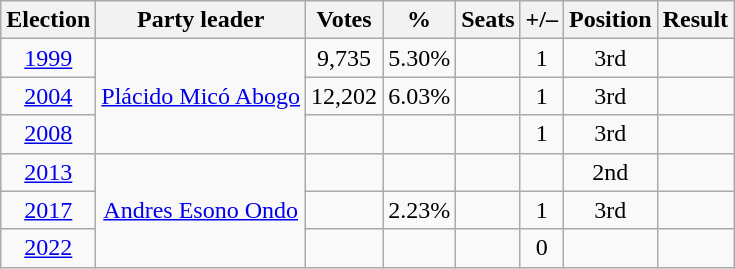<table class="wikitable" style="text-align:center">
<tr>
<th>Election</th>
<th>Party leader</th>
<th>Votes</th>
<th>%</th>
<th>Seats</th>
<th>+/–</th>
<th>Position</th>
<th><strong>Result</strong></th>
</tr>
<tr>
<td><a href='#'>1999</a></td>
<td rowspan="3"><a href='#'>Plácido Micó Abogo</a></td>
<td>9,735</td>
<td>5.30%</td>
<td></td>
<td> 1</td>
<td> 3rd</td>
<td></td>
</tr>
<tr>
<td><a href='#'>2004</a></td>
<td>12,202</td>
<td>6.03%</td>
<td></td>
<td> 1</td>
<td> 3rd</td>
<td></td>
</tr>
<tr>
<td><a href='#'>2008</a></td>
<td></td>
<td></td>
<td></td>
<td> 1</td>
<td> 3rd</td>
<td></td>
</tr>
<tr>
<td><a href='#'>2013</a></td>
<td rowspan="3"><a href='#'>Andres Esono Ondo</a></td>
<td></td>
<td></td>
<td></td>
<td></td>
<td> 2nd</td>
<td></td>
</tr>
<tr>
<td><a href='#'>2017</a></td>
<td></td>
<td>2.23%</td>
<td></td>
<td> 1</td>
<td> 3rd</td>
<td></td>
</tr>
<tr>
<td><a href='#'>2022</a></td>
<td></td>
<td></td>
<td></td>
<td> 0</td>
<td></td>
<td></td>
</tr>
</table>
